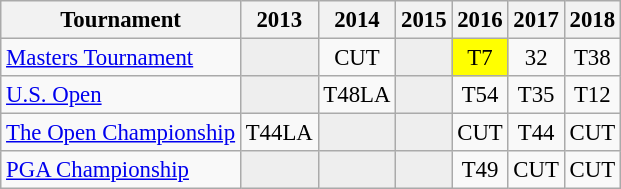<table class="wikitable" style="font-size:95%;text-align:center;">
<tr>
<th>Tournament</th>
<th>2013</th>
<th>2014</th>
<th>2015</th>
<th>2016</th>
<th>2017</th>
<th>2018</th>
</tr>
<tr>
<td align=left><a href='#'>Masters Tournament</a></td>
<td style="background:#eeeeee;"></td>
<td>CUT</td>
<td style="background:#eeeeee;"></td>
<td style="background:yellow;">T7</td>
<td>32</td>
<td>T38</td>
</tr>
<tr>
<td align=left><a href='#'>U.S. Open</a></td>
<td style="background:#eeeeee;"></td>
<td>T48<span>LA</span></td>
<td style="background:#eeeeee;"></td>
<td>T54</td>
<td>T35</td>
<td>T12</td>
</tr>
<tr>
<td align=left><a href='#'>The Open Championship</a></td>
<td>T44<span>LA</span></td>
<td style="background:#eeeeee;"></td>
<td style="background:#eeeeee;"></td>
<td>CUT</td>
<td>T44</td>
<td>CUT</td>
</tr>
<tr>
<td align=left><a href='#'>PGA Championship</a></td>
<td style="background:#eeeeee;"></td>
<td style="background:#eeeeee;"></td>
<td style="background:#eeeeee;"></td>
<td>T49</td>
<td>CUT</td>
<td>CUT</td>
</tr>
</table>
